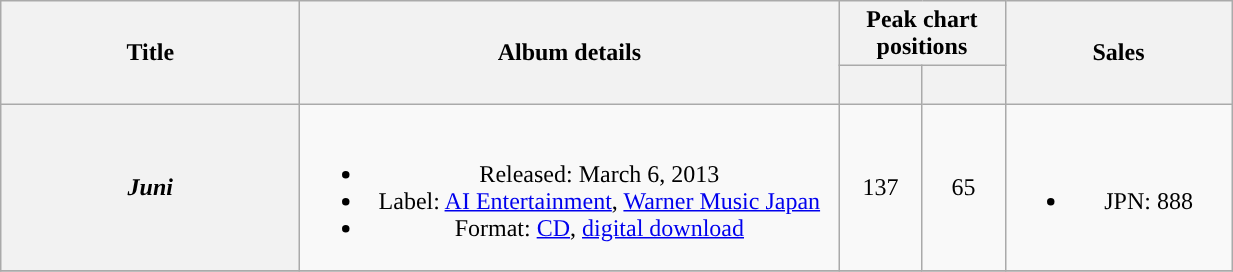<table class="wikitable plainrowheaders" style="text-align:center;">
<tr>
<th scope="col" rowspan="2" style="width:12em;">Title</th>
<th scope="col" rowspan="2" style="width:22em;">Album details</th>
<th colspan="2" scope="col">Peak chart positions</th>
<th scope="col" rowspan="2" style="width:9em;">Sales</th>
</tr>
<tr>
<th style="width:3em"><br></th>
<th style="width:3em"><br></th>
</tr>
<tr>
<th scope="row"><em>Juni</em></th>
<td><br><ul><li>Released: March 6, 2013 </li><li>Label: <a href='#'>AI Entertainment</a>, <a href='#'>Warner Music Japan</a></li><li>Format: <a href='#'>CD</a>, <a href='#'>digital download</a></li></ul></td>
<td>137</td>
<td>65</td>
<td><br><ul><li>JPN: 888</li></ul></td>
</tr>
<tr>
</tr>
</table>
